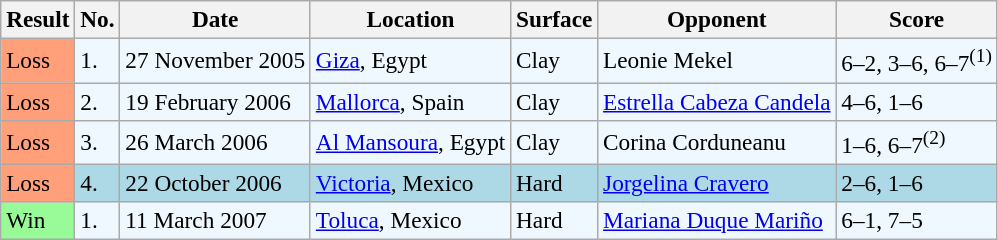<table class="sortable wikitable" style=font-size:97%>
<tr>
<th>Result</th>
<th class="unsortable">No.</th>
<th>Date</th>
<th>Location</th>
<th>Surface</th>
<th>Opponent</th>
<th class="unsortable">Score</th>
</tr>
<tr style="background:#f0f8ff;">
<td style="background:#ffa07a;">Loss</td>
<td>1.</td>
<td>27 November 2005</td>
<td><a href='#'>Giza</a>, Egypt</td>
<td>Clay</td>
<td> Leonie Mekel</td>
<td>6–2, 3–6, 6–7<sup>(1)</sup></td>
</tr>
<tr style="background:#f0f8ff;">
<td style="background:#ffa07a;">Loss</td>
<td>2.</td>
<td>19 February 2006</td>
<td><a href='#'>Mallorca</a>, Spain</td>
<td>Clay</td>
<td> <a href='#'>Estrella Cabeza Candela</a></td>
<td>4–6, 1–6</td>
</tr>
<tr style="background:#f0f8ff;">
<td style="background:#ffa07a;">Loss</td>
<td>3.</td>
<td>26 March 2006</td>
<td><a href='#'>Al Mansoura</a>, Egypt</td>
<td>Clay</td>
<td> Corina Corduneanu</td>
<td>1–6, 6–7<sup>(2)</sup></td>
</tr>
<tr style="background:lightblue;">
<td style="background:#ffa07a;">Loss</td>
<td>4.</td>
<td>22 October 2006</td>
<td><a href='#'>Victoria</a>, Mexico</td>
<td>Hard</td>
<td> <a href='#'>Jorgelina Cravero</a></td>
<td>2–6, 1–6</td>
</tr>
<tr style="background:#f0f8ff;">
<td style="background:#98fb98;">Win</td>
<td>1.</td>
<td>11 March 2007</td>
<td><a href='#'>Toluca</a>, Mexico</td>
<td>Hard</td>
<td> <a href='#'>Mariana Duque Mariño</a></td>
<td>6–1, 7–5</td>
</tr>
</table>
